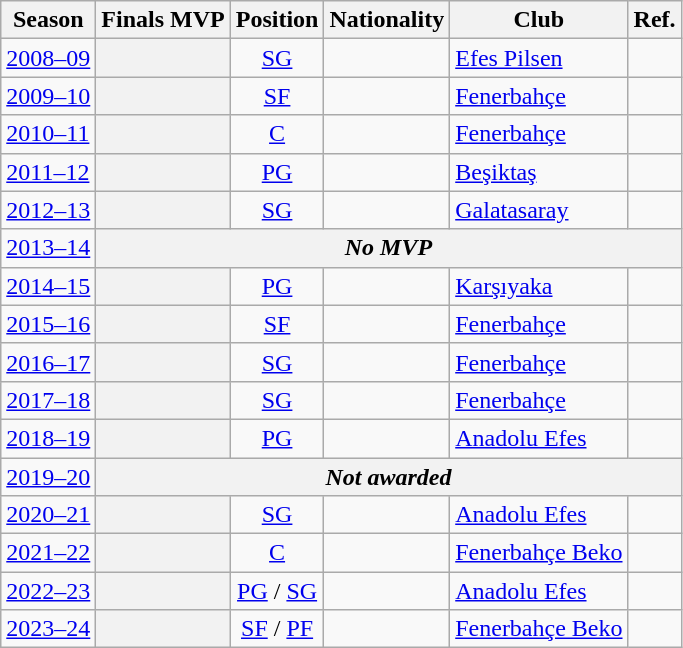<table class="wikitable sortable plainrowheaders">
<tr>
<th scope="col">Season</th>
<th scope="col">Finals MVP</th>
<th scope="col">Position</th>
<th scope="col">Nationality</th>
<th scope="col">Club</th>
<th scope="col">Ref.</th>
</tr>
<tr>
<td><a href='#'>2008–09</a></td>
<th scope="row"></th>
<td style="text-align:center;"><a href='#'>SG</a></td>
<td></td>
<td><a href='#'>Efes Pilsen</a></td>
<td></td>
</tr>
<tr>
<td><a href='#'>2009–10</a></td>
<th scope="row"></th>
<td style="text-align:center;"><a href='#'>SF</a></td>
<td></td>
<td><a href='#'>Fenerbahçe</a></td>
<td></td>
</tr>
<tr>
<td><a href='#'>2010–11</a></td>
<th scope="row"></th>
<td style="text-align:center;"><a href='#'>C</a></td>
<td></td>
<td><a href='#'>Fenerbahçe</a></td>
<td></td>
</tr>
<tr>
<td><a href='#'>2011–12</a></td>
<th scope="row"></th>
<td style="text-align:center;"><a href='#'>PG</a></td>
<td></td>
<td><a href='#'>Beşiktaş</a></td>
<td></td>
</tr>
<tr>
<td><a href='#'>2012–13</a></td>
<th scope="row"></th>
<td style="text-align:center;"><a href='#'>SG</a></td>
<td></td>
<td><a href='#'>Galatasaray</a></td>
<td></td>
</tr>
<tr>
<td><a href='#'>2013–14</a></td>
<th scope="row" colspan="5" style="text-align:center;"><em>No MVP</em> </th>
</tr>
<tr>
<td><a href='#'>2014–15</a></td>
<th scope="row"></th>
<td style="text-align:center;"><a href='#'>PG</a></td>
<td></td>
<td><a href='#'>Karşıyaka</a></td>
<td></td>
</tr>
<tr>
<td><a href='#'>2015–16</a></td>
<th scope="row"></th>
<td style="text-align:center;"><a href='#'>SF</a></td>
<td></td>
<td><a href='#'>Fenerbahçe</a></td>
<td></td>
</tr>
<tr>
<td><a href='#'>2016–17</a></td>
<th scope="row"></th>
<td style="text-align:center;"><a href='#'>SG</a></td>
<td></td>
<td><a href='#'>Fenerbahçe</a></td>
<td></td>
</tr>
<tr>
<td><a href='#'>2017–18</a></td>
<th scope="row"></th>
<td style="text-align:center;"><a href='#'>SG</a></td>
<td></td>
<td><a href='#'>Fenerbahçe</a></td>
<td style="text-align:center;"></td>
</tr>
<tr>
<td><a href='#'>2018–19</a></td>
<th scope="row"></th>
<td style="text-align:center;"><a href='#'>PG</a></td>
<td></td>
<td><a href='#'>Anadolu Efes</a></td>
<td style="text-align:center;"></td>
</tr>
<tr>
<td><a href='#'>2019–20</a></td>
<th scope="row" colspan="5" style="text-align:center;"><em>Not awarded</em> </th>
</tr>
<tr>
<td><a href='#'>2020–21</a></td>
<th scope="row"></th>
<td style="text-align:center;"><a href='#'>SG</a></td>
<td></td>
<td><a href='#'>Anadolu Efes</a></td>
<td style="text-align:center;"></td>
</tr>
<tr>
<td><a href='#'>2021–22</a></td>
<th scope="row"></th>
<td style="text-align:center;"><a href='#'>C</a></td>
<td></td>
<td><a href='#'>Fenerbahçe Beko</a></td>
<td style="text-align:center;"></td>
</tr>
<tr>
<td><a href='#'>2022–23</a></td>
<th scope="row"></th>
<td style="text-align:center;"><a href='#'>PG</a> / <a href='#'>SG</a></td>
<td></td>
<td><a href='#'>Anadolu Efes</a></td>
<td style="text-align:center;"></td>
</tr>
<tr>
<td><a href='#'>2023–24</a></td>
<th scope="row"></th>
<td style="text-align:center;"><a href='#'>SF</a> / <a href='#'>PF</a></td>
<td></td>
<td><a href='#'>Fenerbahçe Beko</a></td>
<td style="text-align:center;"></td>
</tr>
</table>
